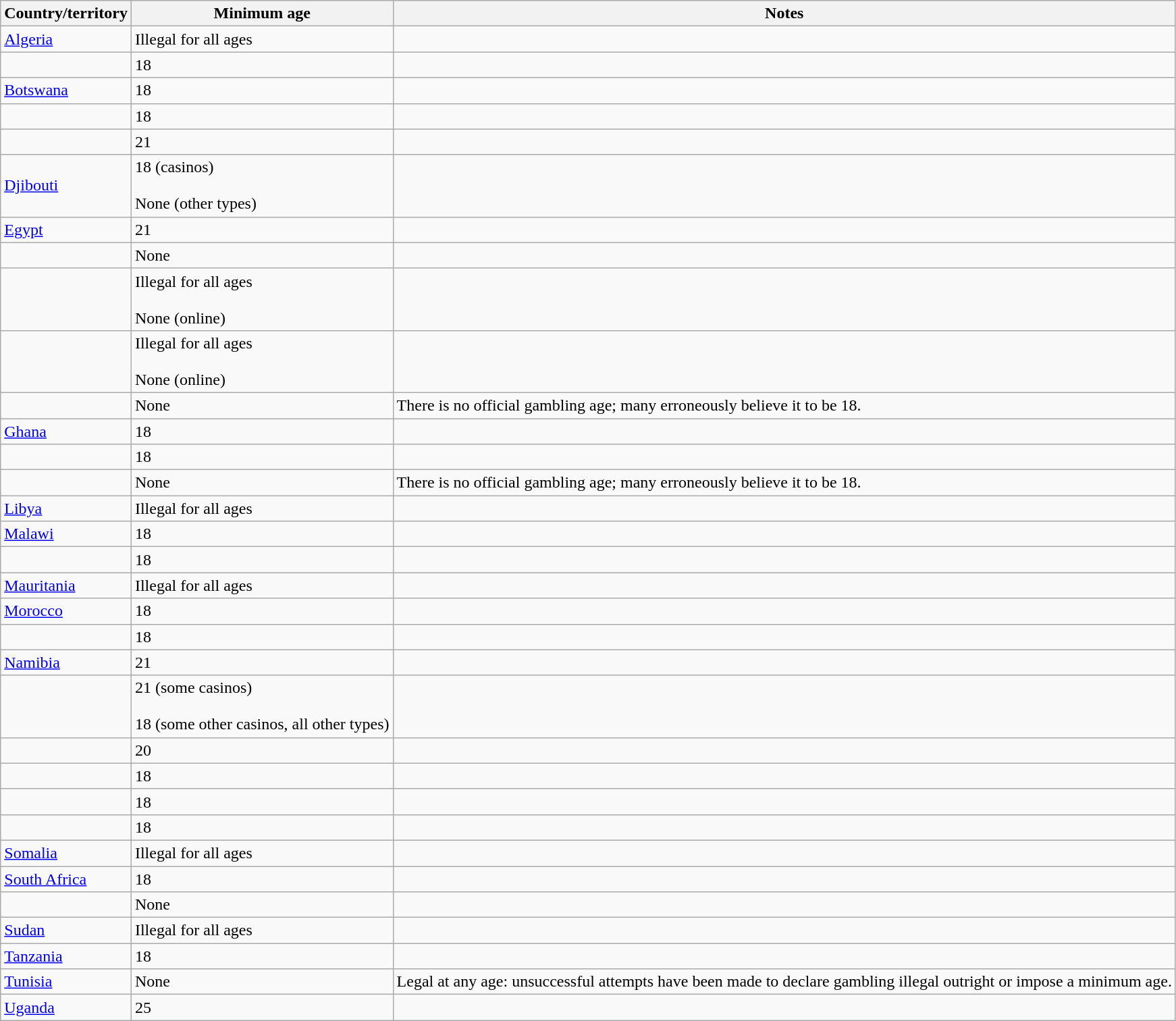<table class="wikitable sortable">
<tr>
<th>Country/territory</th>
<th>Minimum age</th>
<th>Notes</th>
</tr>
<tr>
<td> <a href='#'>Algeria</a></td>
<td>Illegal for all ages</td>
<td></td>
</tr>
<tr>
<td></td>
<td>18</td>
<td></td>
</tr>
<tr>
<td> <a href='#'>Botswana</a></td>
<td>18</td>
<td></td>
</tr>
<tr>
<td></td>
<td>18</td>
<td></td>
</tr>
<tr>
<td></td>
<td>21</td>
<td></td>
</tr>
<tr>
<td> <a href='#'>Djibouti</a></td>
<td>18 (casinos) <br><br>None (other types)</td>
<td></td>
</tr>
<tr>
<td> <a href='#'>Egypt</a></td>
<td>21</td>
<td></td>
</tr>
<tr>
<td></td>
<td>None</td>
<td></td>
</tr>
<tr>
<td></td>
<td>Illegal for all ages <br><br>None (online)</td>
<td></td>
</tr>
<tr>
<td></td>
<td>Illegal for all ages <br><br>None (online)</td>
<td></td>
</tr>
<tr>
<td></td>
<td>None</td>
<td>There is no official gambling age; many erroneously believe it to be 18.</td>
</tr>
<tr>
<td> <a href='#'>Ghana</a></td>
<td>18</td>
<td></td>
</tr>
<tr>
<td></td>
<td>18</td>
<td></td>
</tr>
<tr>
<td></td>
<td>None</td>
<td>There is no official gambling age; many erroneously believe it to be 18.</td>
</tr>
<tr>
<td> <a href='#'>Libya</a></td>
<td>Illegal for all ages</td>
<td></td>
</tr>
<tr>
<td> <a href='#'>Malawi</a></td>
<td>18 </td>
<td></td>
</tr>
<tr>
<td></td>
<td>18</td>
<td></td>
</tr>
<tr>
<td> <a href='#'>Mauritania</a></td>
<td>Illegal for all ages</td>
<td></td>
</tr>
<tr>
<td> <a href='#'>Morocco</a></td>
<td>18</td>
<td></td>
</tr>
<tr>
<td></td>
<td>18</td>
<td></td>
</tr>
<tr>
<td> <a href='#'>Namibia</a></td>
<td>21</td>
<td></td>
</tr>
<tr>
<td></td>
<td>21 (some casinos) <br><br>18 (some other casinos, all other types)</td>
<td></td>
</tr>
<tr>
<td></td>
<td>20</td>
<td></td>
</tr>
<tr>
<td></td>
<td>18</td>
<td></td>
</tr>
<tr>
<td></td>
<td>18</td>
<td></td>
</tr>
<tr>
<td></td>
<td>18</td>
<td></td>
</tr>
<tr>
<td> <a href='#'>Somalia</a></td>
<td>Illegal for all ages</td>
<td></td>
</tr>
<tr>
<td> <a href='#'>South Africa</a></td>
<td>18</td>
<td></td>
</tr>
<tr>
<td></td>
<td>None</td>
<td></td>
</tr>
<tr>
<td> <a href='#'>Sudan</a></td>
<td>Illegal for all ages</td>
<td></td>
</tr>
<tr>
<td> <a href='#'>Tanzania</a></td>
<td>18</td>
<td></td>
</tr>
<tr>
<td> <a href='#'>Tunisia</a></td>
<td>None</td>
<td>Legal at any age: unsuccessful attempts have been made to declare gambling illegal outright or impose a minimum age.</td>
</tr>
<tr>
<td> <a href='#'>Uganda</a></td>
<td>25</td>
<td></td>
</tr>
</table>
